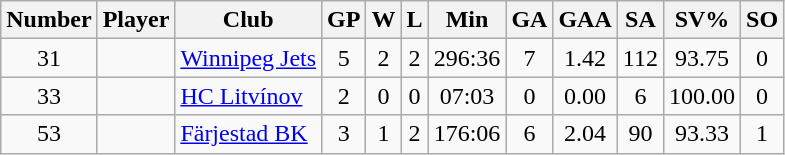<table class="wikitable sortable" style="text-align: center;">
<tr>
<th>Number</th>
<th>Player</th>
<th>Club</th>
<th>GP</th>
<th>W</th>
<th>L</th>
<th>Min</th>
<th>GA</th>
<th>GAA</th>
<th>SA</th>
<th>SV%</th>
<th>SO</th>
</tr>
<tr>
<td>31</td>
<td align=left></td>
<td align=left> <a href='#'>Winnipeg Jets</a></td>
<td>5</td>
<td>2</td>
<td>2</td>
<td>296:36</td>
<td>7</td>
<td>1.42</td>
<td>112</td>
<td>93.75</td>
<td>0</td>
</tr>
<tr>
<td>33</td>
<td align=left></td>
<td align=left> <a href='#'>HC Litvínov</a></td>
<td>2</td>
<td>0</td>
<td>0</td>
<td>07:03</td>
<td>0</td>
<td>0.00</td>
<td>6</td>
<td>100.00</td>
<td>0</td>
</tr>
<tr>
<td>53</td>
<td align=left></td>
<td align=left> <a href='#'>Färjestad BK</a></td>
<td>3</td>
<td>1</td>
<td>2</td>
<td>176:06</td>
<td>6</td>
<td>2.04</td>
<td>90</td>
<td>93.33</td>
<td>1</td>
</tr>
</table>
